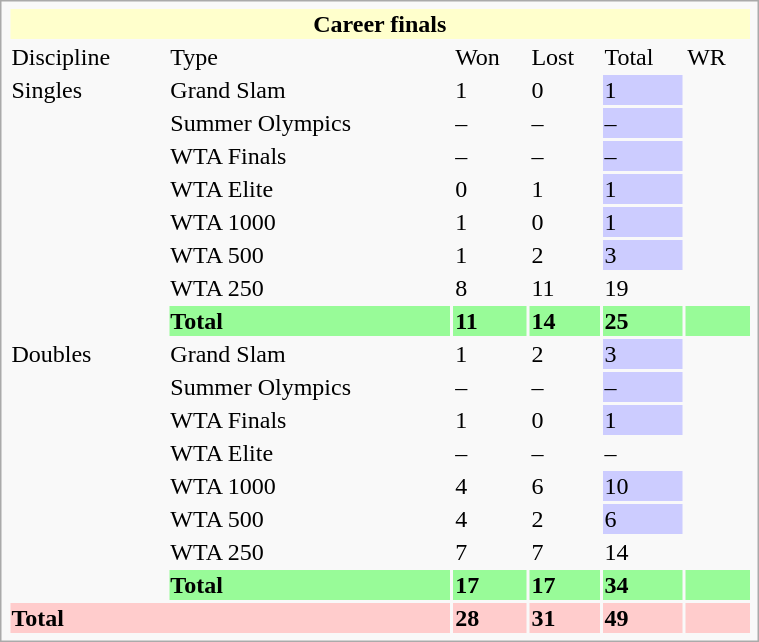<table class="infobox vcard vevent nowrap" width=40%>
<tr bgcolor=#ffffcc>
<th colspan=6>Career finals</th>
</tr>
<tr>
<td>Discipline</td>
<td>Type</td>
<td>Won</td>
<td>Lost</td>
<td>Total</td>
<td>WR</td>
</tr>
<tr>
<td rowspan="8">Singles</td>
<td>Grand Slam</td>
<td>1</td>
<td>0</td>
<td bgcolor=CCCCFF>1</td>
<td></td>
</tr>
<tr>
<td>Summer Olympics</td>
<td>–</td>
<td>–</td>
<td bgcolor=CCCCFF>–</td>
<td></td>
</tr>
<tr>
<td>WTA Finals</td>
<td>–</td>
<td>–</td>
<td bgcolor=CCCCFF>–</td>
<td></td>
</tr>
<tr>
<td>WTA Elite</td>
<td>0</td>
<td>1</td>
<td bgcolor=CCCCFF>1</td>
<td></td>
</tr>
<tr>
<td>WTA 1000</td>
<td>1</td>
<td>0</td>
<td bgcolor=CCCCFF>1</td>
<td></td>
</tr>
<tr>
<td>WTA 500</td>
<td>1</td>
<td>2</td>
<td bgcolor="CCCCFF">3</td>
<td></td>
</tr>
<tr>
<td>WTA 250</td>
<td>8</td>
<td>11</td>
<td>19</td>
<td></td>
</tr>
<tr style="background:#98FB98;font-weight:bold">
<td><strong>Total</strong></td>
<td>11</td>
<td>14</td>
<td>25</td>
<td></td>
</tr>
<tr>
<td rowspan="8">Doubles</td>
<td>Grand Slam</td>
<td>1</td>
<td>2</td>
<td bgcolor="CCCCFF">3</td>
<td></td>
</tr>
<tr>
<td>Summer Olympics</td>
<td>–</td>
<td>–</td>
<td bgcolor="CCCCFF">–</td>
<td></td>
</tr>
<tr>
<td>WTA Finals</td>
<td>1</td>
<td>0</td>
<td bgcolor="CCCCFF">1</td>
<td></td>
</tr>
<tr>
<td>WTA Elite</td>
<td>–</td>
<td>–</td>
<td>–</td>
<td></td>
</tr>
<tr>
<td>WTA 1000</td>
<td>4</td>
<td>6</td>
<td bgcolor="CCCCFF">10</td>
<td></td>
</tr>
<tr>
<td>WTA 500</td>
<td>4</td>
<td>2</td>
<td bgcolor="CCCCFF">6</td>
<td></td>
</tr>
<tr>
<td>WTA 250</td>
<td>7</td>
<td>7</td>
<td>14</td>
<td></td>
</tr>
<tr style="background:#98FB98;font-weight:bold">
<td>Total</td>
<td>17</td>
<td>17</td>
<td>34</td>
<td></td>
</tr>
<tr style="background:#FCC;font-weight:bold">
<td colspan="2">Total</td>
<td>28</td>
<td>31</td>
<td>49</td>
<td></td>
</tr>
</table>
